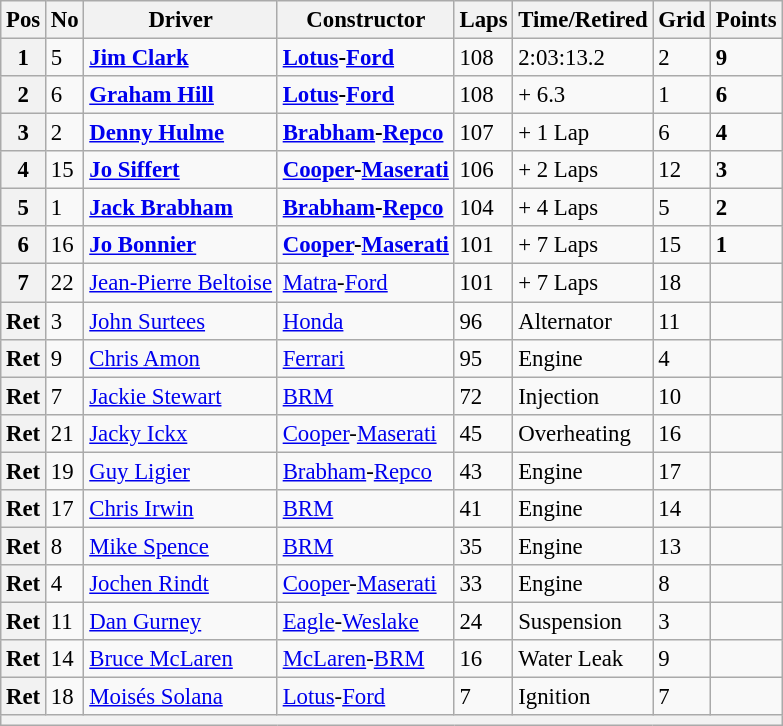<table class="wikitable" style="font-size: 95%;">
<tr>
<th>Pos</th>
<th>No</th>
<th>Driver</th>
<th>Constructor</th>
<th>Laps</th>
<th>Time/Retired</th>
<th>Grid</th>
<th>Points</th>
</tr>
<tr>
<th>1</th>
<td>5</td>
<td> <strong><a href='#'>Jim Clark</a></strong></td>
<td><strong><a href='#'>Lotus</a>-<a href='#'>Ford</a></strong></td>
<td>108</td>
<td>2:03:13.2</td>
<td>2</td>
<td><strong>9</strong></td>
</tr>
<tr>
<th>2</th>
<td>6</td>
<td> <strong><a href='#'>Graham Hill</a></strong></td>
<td><strong><a href='#'>Lotus</a>-<a href='#'>Ford</a></strong></td>
<td>108</td>
<td>+ 6.3</td>
<td>1</td>
<td><strong>6</strong></td>
</tr>
<tr>
<th>3</th>
<td>2</td>
<td> <strong><a href='#'>Denny Hulme</a></strong></td>
<td><strong><a href='#'>Brabham</a>-<a href='#'>Repco</a></strong></td>
<td>107</td>
<td>+ 1 Lap</td>
<td>6</td>
<td><strong>4</strong></td>
</tr>
<tr>
<th>4</th>
<td>15</td>
<td> <strong><a href='#'>Jo Siffert</a></strong></td>
<td><strong><a href='#'>Cooper</a>-<a href='#'>Maserati</a></strong></td>
<td>106</td>
<td>+ 2 Laps</td>
<td>12</td>
<td><strong>3</strong></td>
</tr>
<tr>
<th>5</th>
<td>1</td>
<td> <strong><a href='#'>Jack Brabham</a></strong></td>
<td><strong><a href='#'>Brabham</a>-<a href='#'>Repco</a></strong></td>
<td>104</td>
<td>+ 4 Laps</td>
<td>5</td>
<td><strong>2</strong></td>
</tr>
<tr>
<th>6</th>
<td>16</td>
<td> <strong><a href='#'>Jo Bonnier</a></strong></td>
<td><strong><a href='#'>Cooper</a>-<a href='#'>Maserati</a></strong></td>
<td>101</td>
<td>+ 7 Laps</td>
<td>15</td>
<td><strong>1</strong></td>
</tr>
<tr>
<th>7</th>
<td>22</td>
<td> <a href='#'>Jean-Pierre Beltoise</a></td>
<td><a href='#'>Matra</a>-<a href='#'>Ford</a></td>
<td>101</td>
<td>+ 7 Laps</td>
<td>18</td>
<td> </td>
</tr>
<tr>
<th>Ret</th>
<td>3</td>
<td> <a href='#'>John Surtees</a></td>
<td><a href='#'>Honda</a></td>
<td>96</td>
<td>Alternator</td>
<td>11</td>
<td> </td>
</tr>
<tr>
<th>Ret</th>
<td>9</td>
<td> <a href='#'>Chris Amon</a></td>
<td><a href='#'>Ferrari</a></td>
<td>95</td>
<td>Engine</td>
<td>4</td>
<td> </td>
</tr>
<tr>
<th>Ret</th>
<td>7</td>
<td> <a href='#'>Jackie Stewart</a></td>
<td><a href='#'>BRM</a></td>
<td>72</td>
<td>Injection</td>
<td>10</td>
<td> </td>
</tr>
<tr>
<th>Ret</th>
<td>21</td>
<td> <a href='#'>Jacky Ickx</a></td>
<td><a href='#'>Cooper</a>-<a href='#'>Maserati</a></td>
<td>45</td>
<td>Overheating</td>
<td>16</td>
<td> </td>
</tr>
<tr>
<th>Ret</th>
<td>19</td>
<td> <a href='#'>Guy Ligier</a></td>
<td><a href='#'>Brabham</a>-<a href='#'>Repco</a></td>
<td>43</td>
<td>Engine</td>
<td>17</td>
<td> </td>
</tr>
<tr>
<th>Ret</th>
<td>17</td>
<td> <a href='#'>Chris Irwin</a></td>
<td><a href='#'>BRM</a></td>
<td>41</td>
<td>Engine</td>
<td>14</td>
<td> </td>
</tr>
<tr>
<th>Ret</th>
<td>8</td>
<td> <a href='#'>Mike Spence</a></td>
<td><a href='#'>BRM</a></td>
<td>35</td>
<td>Engine</td>
<td>13</td>
<td> </td>
</tr>
<tr>
<th>Ret</th>
<td>4</td>
<td> <a href='#'>Jochen Rindt</a></td>
<td><a href='#'>Cooper</a>-<a href='#'>Maserati</a></td>
<td>33</td>
<td>Engine</td>
<td>8</td>
<td> </td>
</tr>
<tr>
<th>Ret</th>
<td>11</td>
<td> <a href='#'>Dan Gurney</a></td>
<td><a href='#'>Eagle</a>-<a href='#'>Weslake</a></td>
<td>24</td>
<td>Suspension</td>
<td>3</td>
<td> </td>
</tr>
<tr>
<th>Ret</th>
<td>14</td>
<td> <a href='#'>Bruce McLaren</a></td>
<td><a href='#'>McLaren</a>-<a href='#'>BRM</a></td>
<td>16</td>
<td>Water Leak</td>
<td>9</td>
<td> </td>
</tr>
<tr>
<th>Ret</th>
<td>18</td>
<td> <a href='#'>Moisés Solana</a></td>
<td><a href='#'>Lotus</a>-<a href='#'>Ford</a></td>
<td>7</td>
<td>Ignition</td>
<td>7</td>
<td> </td>
</tr>
<tr>
<th colspan="8"></th>
</tr>
</table>
